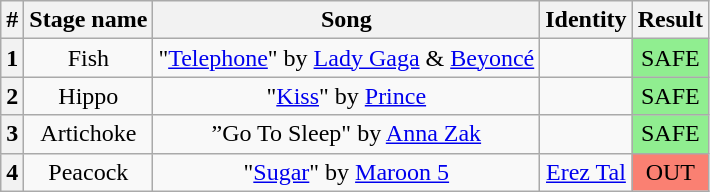<table class="wikitable plainrowheaders" style="text-align: center;">
<tr>
<th>#</th>
<th>Stage name</th>
<th>Song</th>
<th>Identity</th>
<th>Result</th>
</tr>
<tr>
<th>1</th>
<td>Fish</td>
<td>"<a href='#'>Telephone</a>" by <a href='#'>Lady Gaga</a> & <a href='#'>Beyoncé</a></td>
<td></td>
<td bgcolor="lightgreen">SAFE</td>
</tr>
<tr>
<th>2</th>
<td>Hippo</td>
<td>"<a href='#'>Kiss</a>" by <a href='#'>Prince</a></td>
<td></td>
<td bgcolor="lightgreen">SAFE</td>
</tr>
<tr>
<th>3</th>
<td>Artichoke</td>
<td>”Go To Sleep" by <a href='#'>Anna Zak</a></td>
<td></td>
<td bgcolor="lightgreen">SAFE</td>
</tr>
<tr>
<th>4</th>
<td>Peacock</td>
<td>"<a href='#'>Sugar</a>" by <a href='#'>Maroon 5</a></td>
<td><a href='#'>Erez Tal</a></td>
<td bgcolor="salmon">OUT</td>
</tr>
</table>
